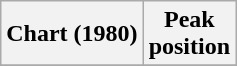<table class="wikitable plainrowheaders" style="text-align:center">
<tr>
<th scope=col>Chart (1980)</th>
<th scope=col>Peak<br>position</th>
</tr>
<tr>
</tr>
</table>
